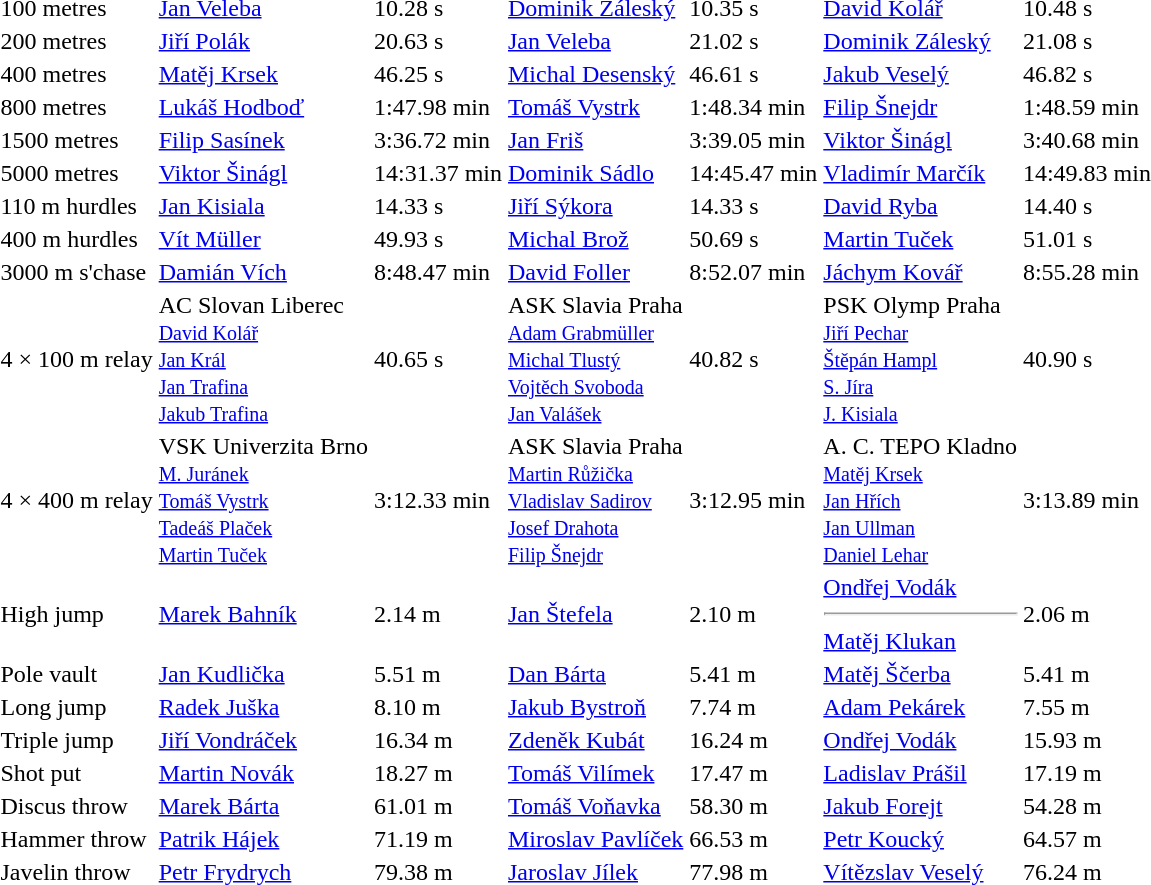<table>
<tr>
<td>100 metres</td>
<td><a href='#'>Jan Veleba</a></td>
<td>10.28 s</td>
<td><a href='#'>Dominik Záleský</a></td>
<td>10.35 s</td>
<td><a href='#'>David Kolář</a></td>
<td>10.48 s </td>
</tr>
<tr>
<td>200 metres</td>
<td><a href='#'>Jiří Polák</a></td>
<td>20.63 s</td>
<td><a href='#'>Jan Veleba</a></td>
<td>21.02 s</td>
<td><a href='#'>Dominik Záleský</a></td>
<td>21.08 s</td>
</tr>
<tr>
<td>400 metres</td>
<td><a href='#'>Matěj Krsek</a></td>
<td>46.25 s</td>
<td><a href='#'>Michal Desenský</a></td>
<td>46.61 s </td>
<td><a href='#'>Jakub Veselý</a></td>
<td>46.82 s </td>
</tr>
<tr>
<td>800 metres</td>
<td><a href='#'>Lukáš Hodboď</a></td>
<td>1:47.98 min </td>
<td><a href='#'>Tomáš Vystrk</a></td>
<td>1:48.34 min </td>
<td><a href='#'>Filip Šnejdr</a></td>
<td>1:48.59 min</td>
</tr>
<tr>
<td>1500 metres</td>
<td><a href='#'>Filip Sasínek</a></td>
<td>3:36.72 min </td>
<td><a href='#'>Jan Friš</a></td>
<td>3:39.05 min </td>
<td><a href='#'>Viktor Šinágl</a></td>
<td>3:40.68 min </td>
</tr>
<tr>
<td>5000 metres</td>
<td><a href='#'>Viktor Šinágl</a></td>
<td>14:31.37 min </td>
<td><a href='#'>Dominik Sádlo</a></td>
<td>14:45.47 min </td>
<td><a href='#'>Vladimír Marčík</a></td>
<td>14:49.83 min</td>
</tr>
<tr>
<td>110 m hurdles</td>
<td><a href='#'>Jan Kisiala</a></td>
<td>14.33 s</td>
<td><a href='#'>Jiří Sýkora</a></td>
<td>14.33 s</td>
<td><a href='#'>David Ryba</a></td>
<td>14.40 s</td>
</tr>
<tr>
<td>400 m hurdles</td>
<td><a href='#'>Vít Müller</a></td>
<td>49.93 s</td>
<td><a href='#'>Michal Brož</a></td>
<td>50.69 s </td>
<td><a href='#'>Martin Tuček</a></td>
<td>51.01 s</td>
</tr>
<tr>
<td>3000 m s'chase</td>
<td><a href='#'>Damián Vích</a></td>
<td>8:48.47 min</td>
<td><a href='#'>David Foller</a></td>
<td>8:52.07 min </td>
<td><a href='#'>Jáchym Kovář</a></td>
<td>8:55.28 min</td>
</tr>
<tr>
<td>4 × 100 m relay</td>
<td>AC Slovan Liberec<br><small><a href='#'>David Kolář</a><br><a href='#'>Jan Král</a><br><a href='#'>Jan Trafina</a><br><a href='#'>Jakub Trafina</a></small></td>
<td>40.65 s</td>
<td>ASK Slavia Praha<br><small><a href='#'>Adam Grabmüller</a><br><a href='#'>Michal Tlustý</a><br><a href='#'>Vojtěch Svoboda</a><br><a href='#'>Jan Valášek</a></small></td>
<td>40.82 s</td>
<td>PSK Olymp Praha<br><small><a href='#'>Jiří Pechar</a><br><a href='#'>Štěpán Hampl</a><br><a href='#'>S. Jíra</a><br><a href='#'>J. Kisiala</a></small></td>
<td>40.90 s</td>
</tr>
<tr>
<td>4 × 400 m relay</td>
<td>VSK Univerzita Brno<br><small><a href='#'>M. Juránek</a><br><a href='#'>Tomáš Vystrk</a><br><a href='#'>Tadeáš Plaček</a><br><a href='#'>Martin Tuček</a></small></td>
<td>3:12.33 min</td>
<td>ASK Slavia Praha<br><small><a href='#'>Martin Růžička</a><br><a href='#'>Vladislav Sadirov</a><br><a href='#'>Josef Drahota</a><br><a href='#'>Filip Šnejdr</a></small></td>
<td>3:12.95 min</td>
<td>A. C. TEPO Kladno<br><small><a href='#'>Matěj Krsek</a><br><a href='#'>Jan Hřích</a><br><a href='#'>Jan Ullman</a><br><a href='#'>Daniel Lehar</a></small></td>
<td>3:13.89 min</td>
</tr>
<tr>
<td>High jump</td>
<td><a href='#'>Marek Bahník</a></td>
<td>2.14 m</td>
<td><a href='#'>Jan Štefela</a></td>
<td>2.10 m</td>
<td><a href='#'>Ondřej Vodák</a><hr><a href='#'>Matěj Klukan</a></td>
<td>2.06 m</td>
</tr>
<tr>
<td>Pole vault</td>
<td><a href='#'>Jan Kudlička</a></td>
<td>5.51 m</td>
<td><a href='#'>Dan Bárta</a></td>
<td>5.41 m </td>
<td><a href='#'>Matěj Ščerba</a></td>
<td>5.41 m </td>
</tr>
<tr>
<td>Long jump</td>
<td><a href='#'>Radek Juška</a></td>
<td>8.10 m </td>
<td><a href='#'>Jakub Bystroň</a></td>
<td>7.74 m </td>
<td><a href='#'>Adam Pekárek</a></td>
<td>7.55 m </td>
</tr>
<tr>
<td>Triple jump</td>
<td><a href='#'>Jiří Vondráček</a></td>
<td>16.34 m</td>
<td><a href='#'>Zdeněk Kubát</a></td>
<td>16.24 m </td>
<td><a href='#'>Ondřej Vodák</a></td>
<td>15.93 m </td>
</tr>
<tr>
<td>Shot put</td>
<td><a href='#'>Martin Novák</a></td>
<td>18.27 m</td>
<td><a href='#'>Tomáš Vilímek</a></td>
<td>17.47 m</td>
<td><a href='#'>Ladislav Prášil</a></td>
<td>17.19 m</td>
</tr>
<tr>
<td>Discus throw</td>
<td><a href='#'>Marek Bárta</a></td>
<td>61.01 m</td>
<td><a href='#'>Tomáš Voňavka</a></td>
<td>58.30 m</td>
<td><a href='#'>Jakub Forejt</a></td>
<td>54.28 m</td>
</tr>
<tr>
<td>Hammer throw</td>
<td><a href='#'>Patrik Hájek</a></td>
<td>71.19 m</td>
<td><a href='#'>Miroslav Pavlíček</a></td>
<td>66.53 m</td>
<td><a href='#'>Petr Koucký</a></td>
<td>64.57 m</td>
</tr>
<tr>
<td>Javelin throw</td>
<td><a href='#'>Petr Frydrych</a></td>
<td>79.38 m</td>
<td><a href='#'>Jaroslav Jílek</a></td>
<td>77.98 m</td>
<td><a href='#'>Vítězslav Veselý</a></td>
<td>76.24 m</td>
</tr>
</table>
